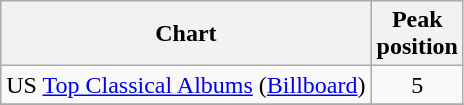<table class="wikitable">
<tr>
<th>Chart</th>
<th>Peak<br>position</th>
</tr>
<tr>
<td>US <a href='#'>Top Classical Albums</a> (<a href='#'>Billboard</a>)</td>
<td align="center">5</td>
</tr>
<tr>
</tr>
</table>
